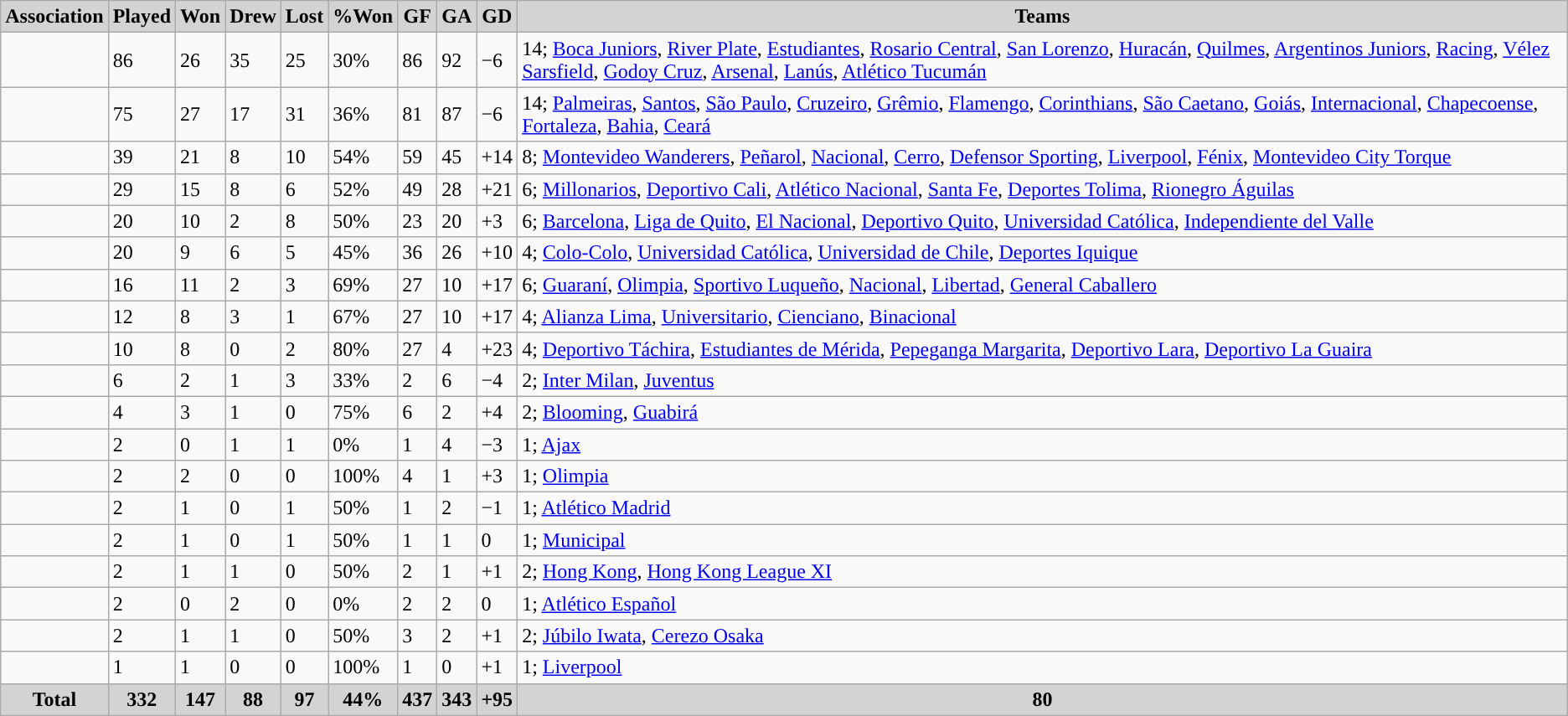<table class="wikitable">
<tr>
<th style="background:lightgrey">Association</th>
<th style="background:lightgrey">Played</th>
<th style="background:lightgrey">Won</th>
<th style="background:lightgrey">Drew</th>
<th style="background:lightgrey">Lost</th>
<th style="background:lightgrey">%Won</th>
<th style="background:lightgrey">GF</th>
<th style="background:lightgrey">GA</th>
<th style="background:lightgrey">GD</th>
<th style="background:lightgrey">Teams</th>
</tr>
<tr>
<td></td>
<td>86</td>
<td>26</td>
<td>35</td>
<td>25</td>
<td>30%</td>
<td>86</td>
<td>92</td>
<td>−6</td>
<td>14; <a href='#'>Boca Juniors</a>, <a href='#'>River Plate</a>, <a href='#'>Estudiantes</a>, <a href='#'>Rosario Central</a>, <a href='#'>San Lorenzo</a>, <a href='#'>Huracán</a>, <a href='#'>Quilmes</a>, <a href='#'>Argentinos Juniors</a>, <a href='#'>Racing</a>, <a href='#'>Vélez Sarsfield</a>, <a href='#'>Godoy Cruz</a>, <a href='#'>Arsenal</a>, <a href='#'>Lanús</a>, <a href='#'>Atlético Tucumán</a></td>
</tr>
<tr>
<td></td>
<td>75</td>
<td>27</td>
<td>17</td>
<td>31</td>
<td>36%</td>
<td>81</td>
<td>87</td>
<td>−6</td>
<td>14; <a href='#'>Palmeiras</a>, <a href='#'>Santos</a>, <a href='#'>São Paulo</a>, <a href='#'>Cruzeiro</a>, <a href='#'>Grêmio</a>, <a href='#'>Flamengo</a>, <a href='#'>Corinthians</a>,  <a href='#'>São Caetano</a>, <a href='#'>Goiás</a>, <a href='#'>Internacional</a>, <a href='#'>Chapecoense</a>, <a href='#'>Fortaleza</a>, <a href='#'>Bahia</a>, <a href='#'>Ceará</a></td>
</tr>
<tr>
<td></td>
<td>39</td>
<td>21</td>
<td>8</td>
<td>10</td>
<td>54%</td>
<td>59</td>
<td>45</td>
<td>+14</td>
<td>8; <a href='#'>Montevideo Wanderers</a>, <a href='#'>Peñarol</a>, <a href='#'>Nacional</a>, <a href='#'>Cerro</a>, <a href='#'>Defensor Sporting</a>, <a href='#'>Liverpool</a>, <a href='#'>Fénix</a>, <a href='#'>Montevideo City Torque</a></td>
</tr>
<tr>
<td></td>
<td>29</td>
<td>15</td>
<td>8</td>
<td>6</td>
<td>52%</td>
<td>49</td>
<td>28</td>
<td>+21</td>
<td>6; <a href='#'>Millonarios</a>, <a href='#'>Deportivo Cali</a>, <a href='#'>Atlético Nacional</a>, <a href='#'>Santa Fe</a>, <a href='#'>Deportes Tolima</a>, <a href='#'>Rionegro Águilas</a></td>
</tr>
<tr>
<td></td>
<td>20</td>
<td>10</td>
<td>2</td>
<td>8</td>
<td>50%</td>
<td>23</td>
<td>20</td>
<td>+3</td>
<td>6; <a href='#'>Barcelona</a>, <a href='#'>Liga de Quito</a>, <a href='#'>El Nacional</a>, <a href='#'>Deportivo Quito</a>, <a href='#'>Universidad Católica</a>, <a href='#'>Independiente del Valle</a></td>
</tr>
<tr>
<td></td>
<td>20</td>
<td>9</td>
<td>6</td>
<td>5</td>
<td>45%</td>
<td>36</td>
<td>26</td>
<td>+10</td>
<td>4; <a href='#'>Colo-Colo</a>, <a href='#'>Universidad Católica</a>, <a href='#'>Universidad de Chile</a>, <a href='#'>Deportes Iquique</a></td>
</tr>
<tr>
<td></td>
<td>16</td>
<td>11</td>
<td>2</td>
<td>3</td>
<td>69%</td>
<td>27</td>
<td>10</td>
<td>+17</td>
<td>6; <a href='#'>Guaraní</a>, <a href='#'>Olimpia</a>, <a href='#'>Sportivo Luqueño</a>, <a href='#'>Nacional</a>, <a href='#'>Libertad</a>, <a href='#'>General Caballero</a></td>
</tr>
<tr>
<td></td>
<td>12</td>
<td>8</td>
<td>3</td>
<td>1</td>
<td>67%</td>
<td>27</td>
<td>10</td>
<td>+17</td>
<td>4; <a href='#'>Alianza Lima</a>, <a href='#'>Universitario</a>, <a href='#'>Cienciano</a>, <a href='#'>Binacional</a></td>
</tr>
<tr>
<td></td>
<td>10</td>
<td>8</td>
<td>0</td>
<td>2</td>
<td>80%</td>
<td>27</td>
<td>4</td>
<td>+23</td>
<td>4; <a href='#'>Deportivo Táchira</a>, <a href='#'>Estudiantes de Mérida</a>, <a href='#'>Pepeganga Margarita</a>, <a href='#'>Deportivo Lara</a>, <a href='#'>Deportivo La Guaira</a></td>
</tr>
<tr>
<td></td>
<td>6</td>
<td>2</td>
<td>1</td>
<td>3</td>
<td>33%</td>
<td>2</td>
<td>6</td>
<td>−4</td>
<td>2; <a href='#'>Inter Milan</a>, <a href='#'>Juventus</a></td>
</tr>
<tr>
<td></td>
<td>4</td>
<td>3</td>
<td>1</td>
<td>0</td>
<td>75%</td>
<td>6</td>
<td>2</td>
<td>+4</td>
<td>2; <a href='#'>Blooming</a>, <a href='#'>Guabirá</a></td>
</tr>
<tr>
<td></td>
<td>2</td>
<td>0</td>
<td>1</td>
<td>1</td>
<td>0%</td>
<td>1</td>
<td>4</td>
<td>−3</td>
<td>1; <a href='#'>Ajax</a></td>
</tr>
<tr>
<td></td>
<td>2</td>
<td>2</td>
<td>0</td>
<td>0</td>
<td>100%</td>
<td>4</td>
<td>1</td>
<td>+3</td>
<td>1; <a href='#'>Olimpia</a></td>
</tr>
<tr>
<td></td>
<td>2</td>
<td>1</td>
<td>0</td>
<td>1</td>
<td>50%</td>
<td>1</td>
<td>2</td>
<td>−1</td>
<td>1; <a href='#'>Atlético Madrid</a></td>
</tr>
<tr>
<td></td>
<td>2</td>
<td>1</td>
<td>0</td>
<td>1</td>
<td>50%</td>
<td>1</td>
<td>1</td>
<td>0</td>
<td>1; <a href='#'>Municipal</a></td>
</tr>
<tr>
<td></td>
<td>2</td>
<td>1</td>
<td>1</td>
<td>0</td>
<td>50%</td>
<td>2</td>
<td>1</td>
<td>+1</td>
<td>2; <a href='#'>Hong Kong</a>, <a href='#'>Hong Kong League XI</a></td>
</tr>
<tr>
<td></td>
<td>2</td>
<td>0</td>
<td>2</td>
<td>0</td>
<td>0%</td>
<td>2</td>
<td>2</td>
<td>0</td>
<td>1; <a href='#'>Atlético Español</a></td>
</tr>
<tr>
<td></td>
<td>2</td>
<td>1</td>
<td>1</td>
<td>0</td>
<td>50%</td>
<td>3</td>
<td>2</td>
<td>+1</td>
<td>2; <a href='#'>Júbilo Iwata</a>, <a href='#'>Cerezo Osaka</a></td>
</tr>
<tr>
<td></td>
<td>1</td>
<td>1</td>
<td>0</td>
<td>0</td>
<td>100%</td>
<td>1</td>
<td>0</td>
<td>+1</td>
<td>1; <a href='#'>Liverpool</a></td>
</tr>
<tr class="sortbottom">
<th style="background:lightgrey;">Total</th>
<th style="background:lightgrey;">332</th>
<th style="background:lightgrey;">147</th>
<th style="background:lightgrey;">88</th>
<th style="background:lightgrey;">97</th>
<th style="background:lightgrey;">44%</th>
<th style="background:lightgrey;">437</th>
<th style="background:lightgrey;">343</th>
<th style="background:lightgrey;">+95</th>
<th style="background:lightgrey;">80</th>
</tr>
</table>
